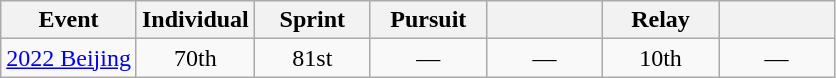<table class="wikitable" style="text-align: center;">
<tr ">
<th>Event</th>
<th style="width:70px;">Individual</th>
<th style="width:70px;">Sprint</th>
<th style="width:70px;">Pursuit</th>
<th style="width:70px;"></th>
<th style="width:70px;">Relay</th>
<th style="width:70px;"></th>
</tr>
<tr>
<td align="left"> <a href='#'>2022 Beijing</a></td>
<td>70th</td>
<td>81st</td>
<td>—</td>
<td>—</td>
<td>10th</td>
<td>—</td>
</tr>
</table>
